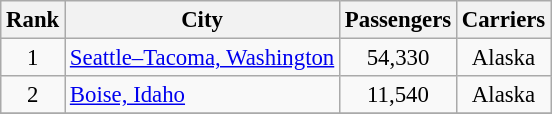<table class="wikitable sortable" style="font-size: 95%; text-align:center">
<tr>
<th>Rank</th>
<th>City</th>
<th>Passengers</th>
<th>Carriers</th>
</tr>
<tr>
<td>1</td>
<td align=left><a href='#'>Seattle–Tacoma, Washington</a></td>
<td>54,330</td>
<td>Alaska</td>
</tr>
<tr>
<td>2</td>
<td align=left><a href='#'>Boise, Idaho</a></td>
<td>11,540</td>
<td>Alaska</td>
</tr>
<tr>
</tr>
</table>
